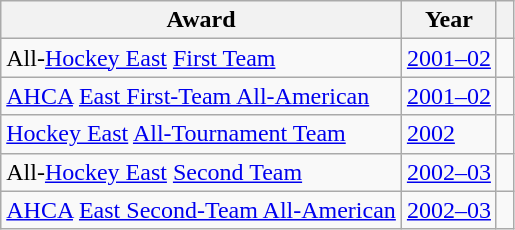<table class="wikitable">
<tr>
<th>Award</th>
<th>Year</th>
<th> </th>
</tr>
<tr>
<td>All-<a href='#'>Hockey East</a> <a href='#'>First Team</a></td>
<td><a href='#'>2001–02</a></td>
<td></td>
</tr>
<tr>
<td><a href='#'>AHCA</a> <a href='#'>East First-Team All-American</a></td>
<td><a href='#'>2001–02</a></td>
<td></td>
</tr>
<tr>
<td><a href='#'>Hockey East</a> <a href='#'>All-Tournament Team</a></td>
<td><a href='#'>2002</a></td>
<td></td>
</tr>
<tr>
<td>All-<a href='#'>Hockey East</a> <a href='#'>Second Team</a></td>
<td><a href='#'>2002–03</a></td>
<td></td>
</tr>
<tr>
<td><a href='#'>AHCA</a> <a href='#'>East Second-Team All-American</a></td>
<td><a href='#'>2002–03</a></td>
<td></td>
</tr>
</table>
